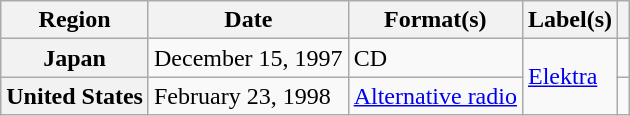<table class="wikitable plainrowheaders">
<tr>
<th scope="col">Region</th>
<th scope="col">Date</th>
<th scope="col">Format(s)</th>
<th scope="col">Label(s)</th>
<th scope="col"></th>
</tr>
<tr>
<th scope="row">Japan</th>
<td>December 15, 1997</td>
<td>CD</td>
<td rowspan="2"><a href='#'>Elektra</a></td>
<td></td>
</tr>
<tr>
<th scope="row">United States</th>
<td>February 23, 1998</td>
<td><a href='#'>Alternative radio</a></td>
<td></td>
</tr>
</table>
